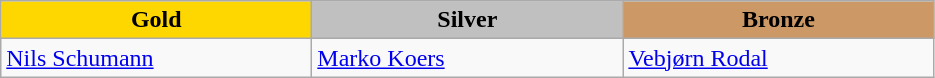<table class="wikitable" style="text-align:left">
<tr align="center">
<td width=200 bgcolor=gold><strong>Gold</strong></td>
<td width=200 bgcolor=silver><strong>Silver</strong></td>
<td width=200 bgcolor=CC9966><strong>Bronze</strong></td>
</tr>
<tr>
<td><a href='#'>Nils Schumann</a><br><em></em></td>
<td><a href='#'>Marko Koers</a><br><em></em></td>
<td><a href='#'>Vebjørn Rodal</a><br><em></em></td>
</tr>
</table>
